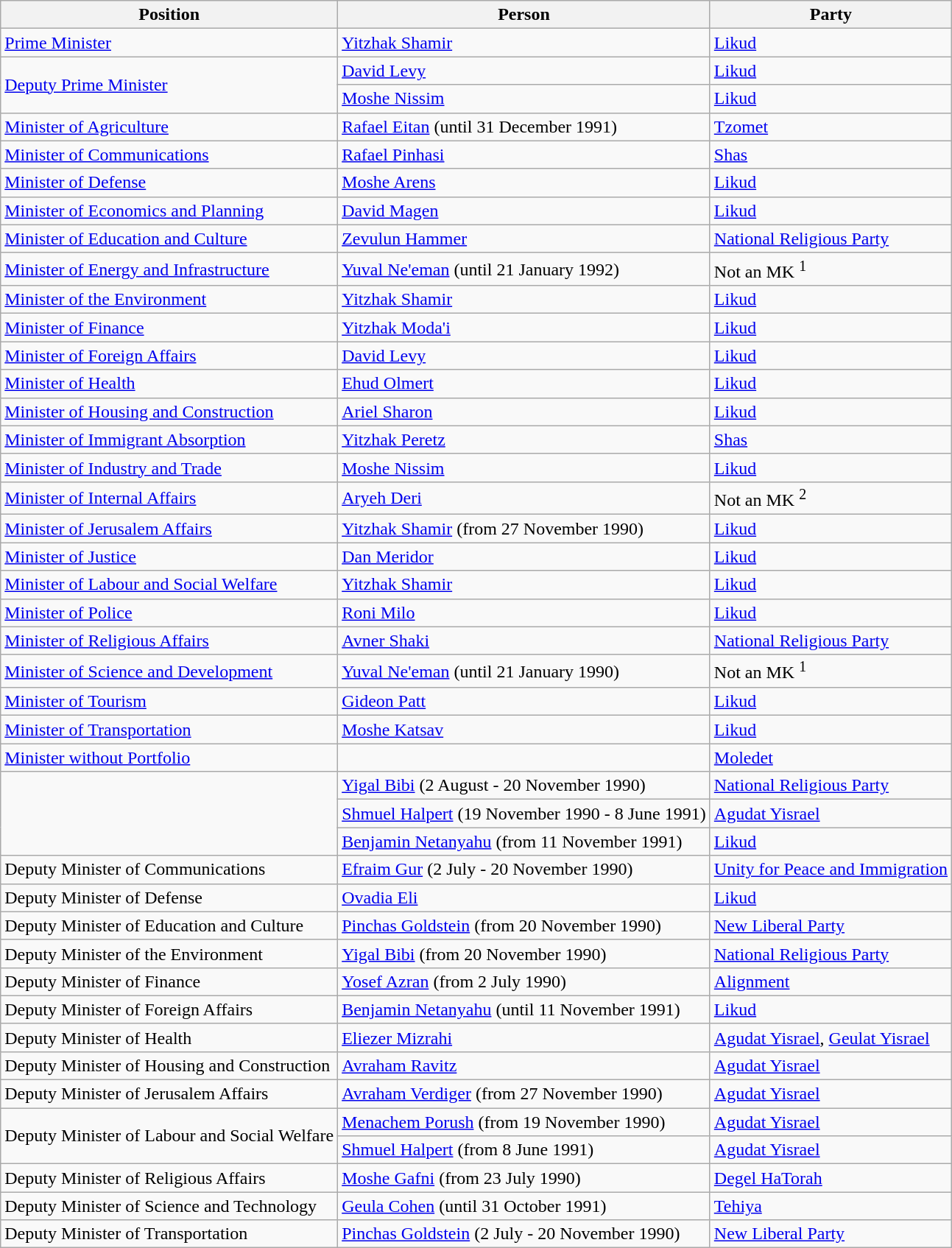<table class=wikitable style="text-align:left">
<tr>
<th>Position</th>
<th>Person</th>
<th>Party</th>
</tr>
<tr>
<td><a href='#'>Prime Minister</a></td>
<td><a href='#'>Yitzhak Shamir</a></td>
<td><a href='#'>Likud</a></td>
</tr>
<tr>
<td rowspan=2><a href='#'>Deputy Prime Minister</a></td>
<td><a href='#'>David Levy</a></td>
<td><a href='#'>Likud</a></td>
</tr>
<tr>
<td><a href='#'>Moshe Nissim</a></td>
<td><a href='#'>Likud</a></td>
</tr>
<tr>
<td><a href='#'>Minister of Agriculture</a></td>
<td><a href='#'>Rafael Eitan</a> (until 31 December 1991)</td>
<td><a href='#'>Tzomet</a></td>
</tr>
<tr>
<td><a href='#'>Minister of Communications</a></td>
<td><a href='#'>Rafael Pinhasi</a></td>
<td><a href='#'>Shas</a></td>
</tr>
<tr>
<td><a href='#'>Minister of Defense</a></td>
<td><a href='#'>Moshe Arens</a></td>
<td><a href='#'>Likud</a></td>
</tr>
<tr>
<td><a href='#'>Minister of Economics and Planning</a></td>
<td><a href='#'>David Magen</a></td>
<td><a href='#'>Likud</a></td>
</tr>
<tr>
<td><a href='#'>Minister of Education and Culture</a></td>
<td><a href='#'>Zevulun Hammer</a></td>
<td><a href='#'>National Religious Party</a></td>
</tr>
<tr>
<td><a href='#'>Minister of Energy and Infrastructure</a></td>
<td><a href='#'>Yuval Ne'eman</a> (until 21 January 1992)</td>
<td>Not an MK <sup>1</sup></td>
</tr>
<tr>
<td><a href='#'>Minister of the Environment</a></td>
<td><a href='#'>Yitzhak Shamir</a></td>
<td><a href='#'>Likud</a></td>
</tr>
<tr>
<td><a href='#'>Minister of Finance</a></td>
<td><a href='#'>Yitzhak Moda'i</a></td>
<td><a href='#'>Likud</a></td>
</tr>
<tr>
<td><a href='#'>Minister of Foreign Affairs</a></td>
<td><a href='#'>David Levy</a></td>
<td><a href='#'>Likud</a></td>
</tr>
<tr>
<td><a href='#'>Minister of Health</a></td>
<td><a href='#'>Ehud Olmert</a></td>
<td><a href='#'>Likud</a></td>
</tr>
<tr>
<td><a href='#'>Minister of Housing and Construction</a></td>
<td><a href='#'>Ariel Sharon</a></td>
<td><a href='#'>Likud</a></td>
</tr>
<tr>
<td><a href='#'>Minister of Immigrant Absorption</a></td>
<td><a href='#'>Yitzhak Peretz</a></td>
<td><a href='#'>Shas</a></td>
</tr>
<tr>
<td><a href='#'>Minister of Industry and Trade</a></td>
<td><a href='#'>Moshe Nissim</a></td>
<td><a href='#'>Likud</a></td>
</tr>
<tr>
<td><a href='#'>Minister of Internal Affairs</a></td>
<td><a href='#'>Aryeh Deri</a></td>
<td>Not an MK <sup>2</sup></td>
</tr>
<tr>
<td><a href='#'>Minister of Jerusalem Affairs</a></td>
<td><a href='#'>Yitzhak Shamir</a> (from 27 November 1990)</td>
<td><a href='#'>Likud</a></td>
</tr>
<tr>
<td><a href='#'>Minister of Justice</a></td>
<td><a href='#'>Dan Meridor</a></td>
<td><a href='#'>Likud</a></td>
</tr>
<tr>
<td><a href='#'>Minister of Labour and Social Welfare</a></td>
<td><a href='#'>Yitzhak Shamir</a></td>
<td><a href='#'>Likud</a></td>
</tr>
<tr>
<td><a href='#'>Minister of Police</a></td>
<td><a href='#'>Roni Milo</a></td>
<td><a href='#'>Likud</a></td>
</tr>
<tr>
<td><a href='#'>Minister of Religious Affairs</a></td>
<td><a href='#'>Avner Shaki</a></td>
<td><a href='#'>National Religious Party</a></td>
</tr>
<tr>
<td><a href='#'>Minister of Science and Development</a></td>
<td><a href='#'>Yuval Ne'eman</a> (until 21 January 1990)</td>
<td>Not an MK <sup>1</sup></td>
</tr>
<tr>
<td><a href='#'>Minister of Tourism</a></td>
<td><a href='#'>Gideon Patt</a></td>
<td><a href='#'>Likud</a></td>
</tr>
<tr>
<td><a href='#'>Minister of Transportation</a></td>
<td><a href='#'>Moshe Katsav</a></td>
<td><a href='#'>Likud</a></td>
</tr>
<tr>
<td><a href='#'>Minister without Portfolio</a></td>
<td></td>
<td><a href='#'>Moledet</a></td>
</tr>
<tr>
<td rowspan=3></td>
<td><a href='#'>Yigal Bibi</a> (2 August - 20 November 1990)</td>
<td><a href='#'>National Religious Party</a></td>
</tr>
<tr>
<td><a href='#'>Shmuel Halpert</a> (19 November 1990 - 8 June 1991)</td>
<td><a href='#'>Agudat Yisrael</a></td>
</tr>
<tr>
<td><a href='#'>Benjamin Netanyahu</a> (from 11 November 1991)</td>
<td><a href='#'>Likud</a></td>
</tr>
<tr>
<td>Deputy Minister of Communications</td>
<td><a href='#'>Efraim Gur</a> (2 July - 20 November 1990)</td>
<td><a href='#'>Unity for Peace and Immigration</a></td>
</tr>
<tr>
<td>Deputy Minister of Defense</td>
<td><a href='#'>Ovadia Eli</a></td>
<td><a href='#'>Likud</a></td>
</tr>
<tr>
<td>Deputy Minister of Education and Culture</td>
<td><a href='#'>Pinchas Goldstein</a> (from 20 November 1990)</td>
<td><a href='#'>New Liberal Party</a></td>
</tr>
<tr>
<td>Deputy Minister of the Environment</td>
<td><a href='#'>Yigal Bibi</a> (from 20 November 1990)</td>
<td><a href='#'>National Religious Party</a></td>
</tr>
<tr>
<td>Deputy Minister of Finance</td>
<td><a href='#'>Yosef Azran</a> (from 2 July 1990)</td>
<td><a href='#'>Alignment</a></td>
</tr>
<tr>
<td>Deputy Minister of Foreign Affairs</td>
<td><a href='#'>Benjamin Netanyahu</a> (until 11 November 1991)</td>
<td><a href='#'>Likud</a></td>
</tr>
<tr>
<td>Deputy Minister of Health</td>
<td><a href='#'>Eliezer Mizrahi</a></td>
<td><a href='#'>Agudat Yisrael</a>, <a href='#'>Geulat Yisrael</a></td>
</tr>
<tr>
<td>Deputy Minister of Housing and Construction</td>
<td><a href='#'>Avraham Ravitz</a></td>
<td><a href='#'>Agudat Yisrael</a></td>
</tr>
<tr>
<td>Deputy Minister of Jerusalem Affairs</td>
<td><a href='#'>Avraham Verdiger</a> (from 27 November 1990)</td>
<td><a href='#'>Agudat Yisrael</a></td>
</tr>
<tr>
<td rowspan=2>Deputy Minister of Labour and Social Welfare</td>
<td><a href='#'>Menachem Porush</a> (from 19 November 1990)</td>
<td><a href='#'>Agudat Yisrael</a></td>
</tr>
<tr>
<td><a href='#'>Shmuel Halpert</a> (from 8 June 1991)</td>
<td><a href='#'>Agudat Yisrael</a></td>
</tr>
<tr>
<td>Deputy Minister of Religious Affairs</td>
<td><a href='#'>Moshe Gafni</a> (from 23 July 1990)</td>
<td><a href='#'>Degel HaTorah</a></td>
</tr>
<tr>
<td>Deputy Minister of Science and Technology</td>
<td><a href='#'>Geula Cohen</a> (until 31 October 1991)</td>
<td><a href='#'>Tehiya</a></td>
</tr>
<tr>
<td>Deputy Minister of Transportation</td>
<td><a href='#'>Pinchas Goldstein</a> (2 July - 20 November 1990)</td>
<td><a href='#'>New Liberal Party</a></td>
</tr>
</table>
